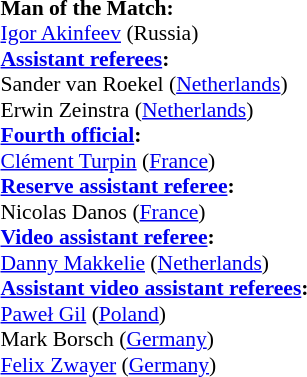<table style="width:100%; font-size:90%;">
<tr>
<td><br><strong>Man of the Match:</strong>
<br><a href='#'>Igor Akinfeev</a> (Russia)<br><strong><a href='#'>Assistant referees</a>:</strong>
<br>Sander van Roekel (<a href='#'>Netherlands</a>)
<br>Erwin Zeinstra (<a href='#'>Netherlands</a>)
<br><strong><a href='#'>Fourth official</a>:</strong>
<br><a href='#'>Clément Turpin</a> (<a href='#'>France</a>)
<br><strong><a href='#'>Reserve assistant referee</a>:</strong>
<br>Nicolas Danos (<a href='#'>France</a>)
<br><strong><a href='#'>Video assistant referee</a>:</strong>
<br><a href='#'>Danny Makkelie</a> (<a href='#'>Netherlands</a>)
<br><strong><a href='#'>Assistant video assistant referees</a>:</strong>
<br><a href='#'>Paweł Gil</a> (<a href='#'>Poland</a>)
<br>Mark Borsch (<a href='#'>Germany</a>)
<br><a href='#'>Felix Zwayer</a> (<a href='#'>Germany</a>)</td>
</tr>
</table>
